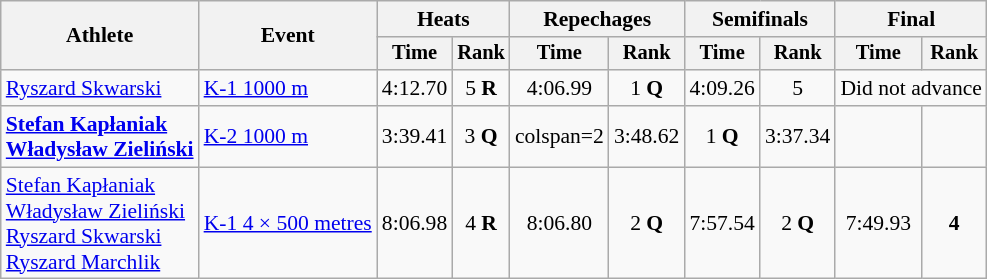<table class="wikitable" style="font-size:90%">
<tr>
<th rowspan=2>Athlete</th>
<th rowspan=2>Event</th>
<th colspan=2>Heats</th>
<th colspan=2>Repechages</th>
<th colspan=2>Semifinals</th>
<th colspan=2>Final</th>
</tr>
<tr style="font-size:95%">
<th>Time</th>
<th>Rank</th>
<th>Time</th>
<th>Rank</th>
<th>Time</th>
<th>Rank</th>
<th>Time</th>
<th>Rank</th>
</tr>
<tr align=center>
<td align=left><a href='#'>Ryszard Skwarski</a></td>
<td align=left><a href='#'>K-1 1000 m</a></td>
<td>4:12.70</td>
<td>5 <strong>R</strong></td>
<td>4:06.99</td>
<td>1 <strong>Q</strong></td>
<td>4:09.26</td>
<td>5</td>
<td colspan=2>Did not advance</td>
</tr>
<tr align=center>
<td align=left><strong><a href='#'>Stefan Kapłaniak</a><br><a href='#'>Władysław Zieliński</a></strong></td>
<td align=left><a href='#'>K-2 1000 m</a></td>
<td>3:39.41</td>
<td>3 <strong>Q</strong></td>
<td>colspan=2 </td>
<td>3:48.62</td>
<td>1 <strong>Q</strong></td>
<td>3:37.34</td>
<td></td>
</tr>
<tr align=center>
<td align=left><a href='#'>Stefan Kapłaniak</a><br><a href='#'>Władysław Zieliński</a><br><a href='#'>Ryszard Skwarski</a><br><a href='#'>Ryszard Marchlik</a></td>
<td align=left><a href='#'>K-1 4 × 500 metres</a></td>
<td>8:06.98</td>
<td>4 <strong>R</strong></td>
<td>8:06.80</td>
<td>2 <strong>Q</strong></td>
<td>7:57.54</td>
<td>2 <strong>Q</strong></td>
<td>7:49.93</td>
<td><strong>4</strong></td>
</tr>
</table>
